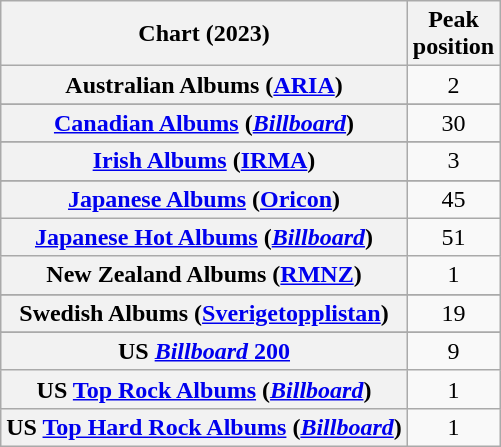<table class="wikitable sortable plainrowheaders" style="text-align:center">
<tr>
<th scope="col">Chart (2023)</th>
<th scope="col">Peak<br>position</th>
</tr>
<tr>
<th scope="row">Australian Albums (<a href='#'>ARIA</a>)</th>
<td>2</td>
</tr>
<tr>
</tr>
<tr>
</tr>
<tr>
</tr>
<tr>
<th scope="row"><a href='#'>Canadian Albums</a> (<em><a href='#'>Billboard</a></em>)</th>
<td>30</td>
</tr>
<tr>
</tr>
<tr>
</tr>
<tr>
</tr>
<tr>
</tr>
<tr>
</tr>
<tr>
</tr>
<tr>
<th scope="row"><a href='#'>Irish Albums</a> (<a href='#'>IRMA</a>)</th>
<td>3</td>
</tr>
<tr>
</tr>
<tr>
<th scope="row"><a href='#'>Japanese Albums</a> (<a href='#'>Oricon</a>)</th>
<td>45</td>
</tr>
<tr>
<th scope="row"><a href='#'>Japanese Hot Albums</a> (<em><a href='#'>Billboard</a></em>)</th>
<td>51</td>
</tr>
<tr>
<th scope="row">New Zealand Albums (<a href='#'>RMNZ</a>)</th>
<td>1</td>
</tr>
<tr>
</tr>
<tr>
</tr>
<tr>
</tr>
<tr>
</tr>
<tr>
</tr>
<tr>
<th scope="row">Swedish Albums (<a href='#'>Sverigetopplistan</a>)</th>
<td>19</td>
</tr>
<tr>
</tr>
<tr>
</tr>
<tr>
</tr>
<tr>
</tr>
<tr>
<th scope="row">US <a href='#'><em>Billboard</em> 200</a></th>
<td>9</td>
</tr>
<tr>
<th scope="row">US <a href='#'>Top Rock Albums</a> (<em><a href='#'>Billboard</a></em>)</th>
<td>1</td>
</tr>
<tr>
<th scope="row">US <a href='#'>Top Hard Rock Albums</a> (<em><a href='#'>Billboard</a></em>)</th>
<td>1</td>
</tr>
</table>
